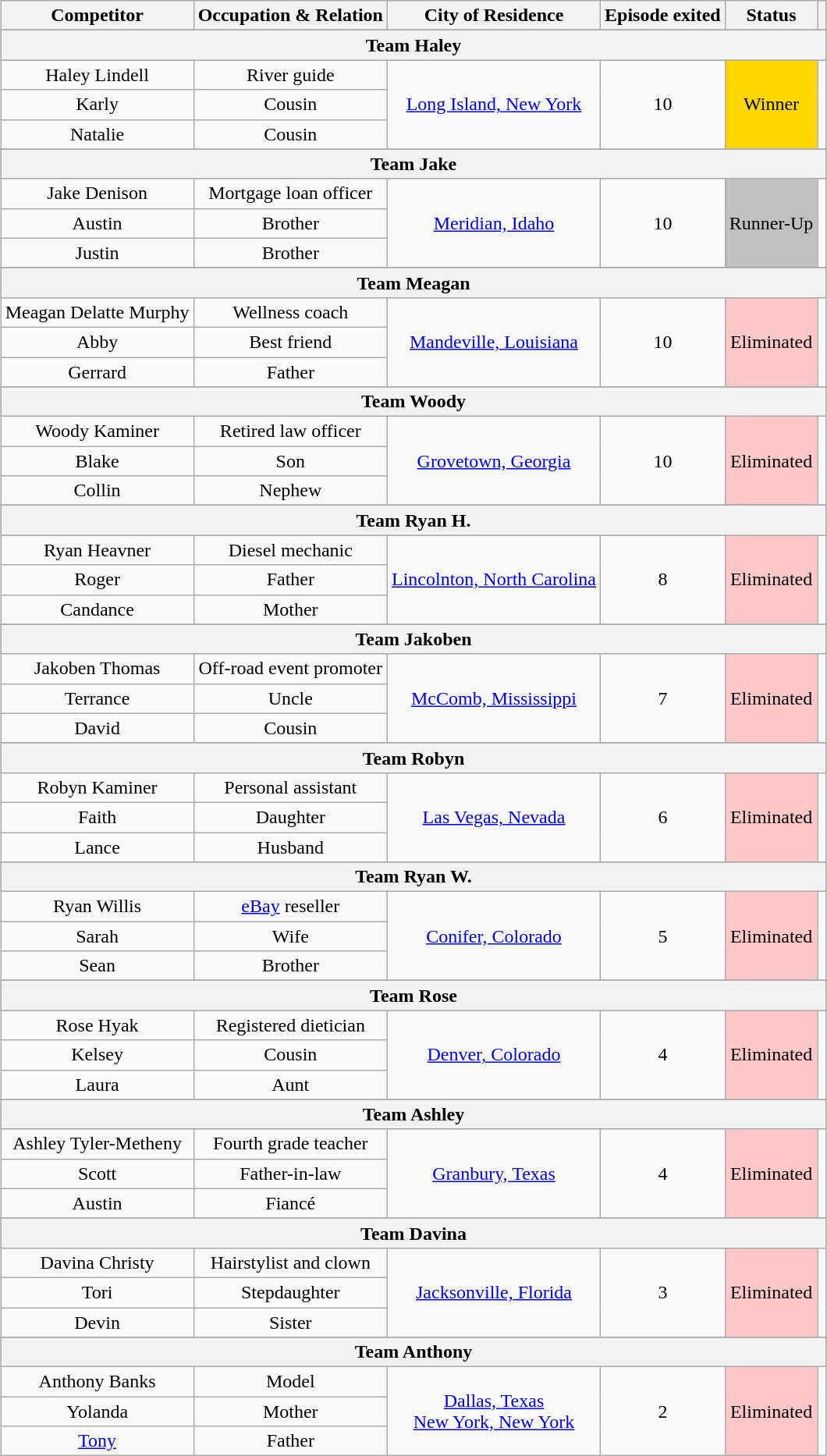<table class="wikitable unsortable" style="text-align: center; margin:auto">
<tr>
<th>Competitor</th>
<th>Occupation & Relation</th>
<th>City of Residence</th>
<th>Episode exited</th>
<th>Status</th>
<th class="unsortable"></th>
</tr>
<tr>
</tr>
<tr style="background:#b0c4de;">
<th colspan="6">Team Haley</th>
</tr>
<tr>
<td>Haley Lindell</td>
<td>River guide</td>
<td rowspan="3"><a href='#'>Long Island, New York</a></td>
<td rowspan="3">10</td>
<td rowspan="3" style="background:gold">Winner</td>
<td rowspan="3"></td>
</tr>
<tr>
<td>Karly</td>
<td>Cousin</td>
</tr>
<tr>
<td>Natalie</td>
<td>Cousin</td>
</tr>
<tr>
</tr>
<tr style="background:#b0c4de;">
<th colspan="6">Team Jake</th>
</tr>
<tr>
<td>Jake Denison</td>
<td>Mortgage loan officer</td>
<td rowspan="3"><a href='#'>Meridian, Idaho</a></td>
<td rowspan="3">10</td>
<td rowspan="3" style="background:silver">Runner-Up</td>
<td rowspan="3"></td>
</tr>
<tr>
<td>Austin</td>
<td>Brother</td>
</tr>
<tr>
<td>Justin</td>
<td>Brother</td>
</tr>
<tr>
</tr>
<tr style="background:#b0c4de;">
<th colspan="6">Team Meagan</th>
</tr>
<tr>
<td>Meagan Delatte Murphy</td>
<td>Wellness coach</td>
<td rowspan="3"><a href='#'>Mandeville, Louisiana</a></td>
<td rowspan="3">10</td>
<td rowspan="3" style="background:#FFC7C7">Eliminated</td>
<td rowspan="3"></td>
</tr>
<tr>
<td>Abby</td>
<td>Best friend</td>
</tr>
<tr>
<td>Gerrard</td>
<td>Father</td>
</tr>
<tr>
</tr>
<tr style="background:#b0c4de;">
<th colspan="6">Team Woody</th>
</tr>
<tr>
<td>Woody Kaminer</td>
<td>Retired law officer</td>
<td rowspan="3"><a href='#'>Grovetown, Georgia</a></td>
<td rowspan="3">10</td>
<td rowspan="3" style="background:#FFC7C7">Eliminated</td>
<td rowspan="3"></td>
</tr>
<tr>
<td>Blake</td>
<td>Son</td>
</tr>
<tr>
<td>Collin</td>
<td>Nephew</td>
</tr>
<tr>
</tr>
<tr style="background:#b0c4de;">
<th colspan="6">Team Ryan H.</th>
</tr>
<tr>
<td>Ryan Heavner</td>
<td>Diesel mechanic</td>
<td rowspan="3"><a href='#'>Lincolnton, North Carolina</a></td>
<td rowspan="3">8</td>
<td rowspan="3" style="background:#FFC7C7">Eliminated</td>
<td rowspan="3"></td>
</tr>
<tr>
<td>Roger</td>
<td>Father</td>
</tr>
<tr>
<td>Candance</td>
<td>Mother</td>
</tr>
<tr>
</tr>
<tr style="background:#b0c4de;">
<th colspan="6">Team Jakoben</th>
</tr>
<tr>
<td>Jakoben Thomas</td>
<td>Off-road event promoter</td>
<td rowspan="3"><a href='#'>McComb, Mississippi</a></td>
<td rowspan="3">7</td>
<td rowspan="3" style="background:#FFC7C7">Eliminated</td>
<td rowspan="3"></td>
</tr>
<tr>
<td>Terrance</td>
<td>Uncle</td>
</tr>
<tr>
<td>David</td>
<td>Cousin</td>
</tr>
<tr>
</tr>
<tr style="background:#b0c4de;">
<th colspan="6">Team Robyn</th>
</tr>
<tr>
<td>Robyn Kaminer</td>
<td>Personal assistant</td>
<td rowspan="3"><a href='#'>Las Vegas, Nevada</a></td>
<td rowspan="3">6</td>
<td rowspan="3" style="background:#FFC7C7">Eliminated</td>
<td rowspan="3"></td>
</tr>
<tr>
<td>Faith</td>
<td>Daughter</td>
</tr>
<tr>
<td>Lance</td>
<td>Husband</td>
</tr>
<tr>
</tr>
<tr style="background:#b0c4de;">
<th colspan="6">Team Ryan W.</th>
</tr>
<tr>
<td>Ryan Willis</td>
<td><a href='#'>eBay</a> reseller</td>
<td rowspan="3"><a href='#'>Conifer, Colorado</a></td>
<td rowspan="3">5</td>
<td rowspan="3" style="background:#FFC7C7">Eliminated</td>
<td rowspan="3"></td>
</tr>
<tr>
<td>Sarah</td>
<td>Wife</td>
</tr>
<tr>
<td>Sean</td>
<td>Brother</td>
</tr>
<tr>
</tr>
<tr style="background:#b0c4de;">
<th colspan="6">Team Rose</th>
</tr>
<tr>
<td>Rose Hyak</td>
<td>Registered dietician</td>
<td rowspan="3"><a href='#'>Denver, Colorado</a></td>
<td rowspan="3">4</td>
<td rowspan="3" style="background:#FFC7C7">Eliminated</td>
<td rowspan="3"></td>
</tr>
<tr>
<td>Kelsey</td>
<td>Cousin</td>
</tr>
<tr>
<td>Laura</td>
<td>Aunt</td>
</tr>
<tr>
</tr>
<tr style="background:#b0c4de;">
<th colspan="6">Team Ashley</th>
</tr>
<tr>
<td>Ashley Tyler-Metheny</td>
<td>Fourth grade teacher</td>
<td rowspan="3"><a href='#'>Granbury, Texas</a></td>
<td rowspan="3">4</td>
<td rowspan="3" style="background:#FFC7C7">Eliminated</td>
<td rowspan="3"></td>
</tr>
<tr>
<td>Scott</td>
<td>Father-in-law</td>
</tr>
<tr>
<td>Austin</td>
<td>Fiancé</td>
</tr>
<tr>
</tr>
<tr style="background:#b0c4de;">
<th colspan="6">Team Davina</th>
</tr>
<tr>
<td>Davina Christy</td>
<td>Hairstylist and clown</td>
<td rowspan="3"><a href='#'>Jacksonville, Florida</a></td>
<td rowspan="3">3</td>
<td rowspan="3" style="background:#FFC7C7">Eliminated</td>
<td rowspan="3"></td>
</tr>
<tr>
<td>Tori</td>
<td>Stepdaughter</td>
</tr>
<tr>
<td>Devin</td>
<td>Sister</td>
</tr>
<tr>
</tr>
<tr style="background:#b0c4de;">
<th colspan="6">Team Anthony</th>
</tr>
<tr>
<td>Anthony Banks</td>
<td>Model</td>
<td rowspan="3"><a href='#'>Dallas, Texas</a><br><a href='#'>New York, New York</a></td>
<td rowspan="3">2</td>
<td rowspan="3" style="background:#FFC7C7">Eliminated</td>
<td rowspan="3"></td>
</tr>
<tr>
<td>Yolanda</td>
<td>Mother</td>
</tr>
<tr>
<td><a href='#'>Tony</a></td>
<td>Father</td>
</tr>
</table>
